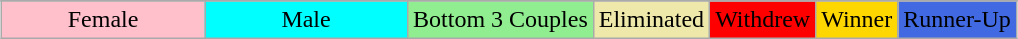<table class="wikitable" style="margin:1em auto; text-align:center;">
<tr>
</tr>
<tr>
<td style="background:pink;" width="20%">Female</td>
<td style="background:cyan;" width="20%">Male</td>
<td style="background:lightgreen;">Bottom 3 Couples</td>
<td style="background:palegoldenrod;">Eliminated</td>
<td style="background:red;">Withdrew</td>
<td style="background:gold;">Winner</td>
<td style="background:royalblue;">Runner-Up</td>
</tr>
</table>
